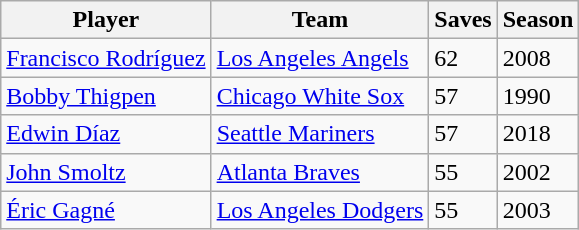<table class="wikitable">
<tr>
<th>Player</th>
<th>Team</th>
<th>Saves</th>
<th>Season</th>
</tr>
<tr>
<td><a href='#'>Francisco Rodríguez</a></td>
<td><a href='#'>Los Angeles Angels</a></td>
<td>62</td>
<td>2008</td>
</tr>
<tr>
<td><a href='#'>Bobby Thigpen</a></td>
<td><a href='#'>Chicago White Sox</a></td>
<td>57</td>
<td>1990</td>
</tr>
<tr>
<td><a href='#'>Edwin Díaz</a></td>
<td><a href='#'>Seattle Mariners</a></td>
<td>57</td>
<td>2018</td>
</tr>
<tr>
<td><a href='#'>John Smoltz</a></td>
<td><a href='#'>Atlanta Braves</a></td>
<td>55</td>
<td>2002</td>
</tr>
<tr>
<td><a href='#'>Éric Gagné</a></td>
<td><a href='#'>Los Angeles Dodgers</a></td>
<td>55</td>
<td>2003</td>
</tr>
</table>
